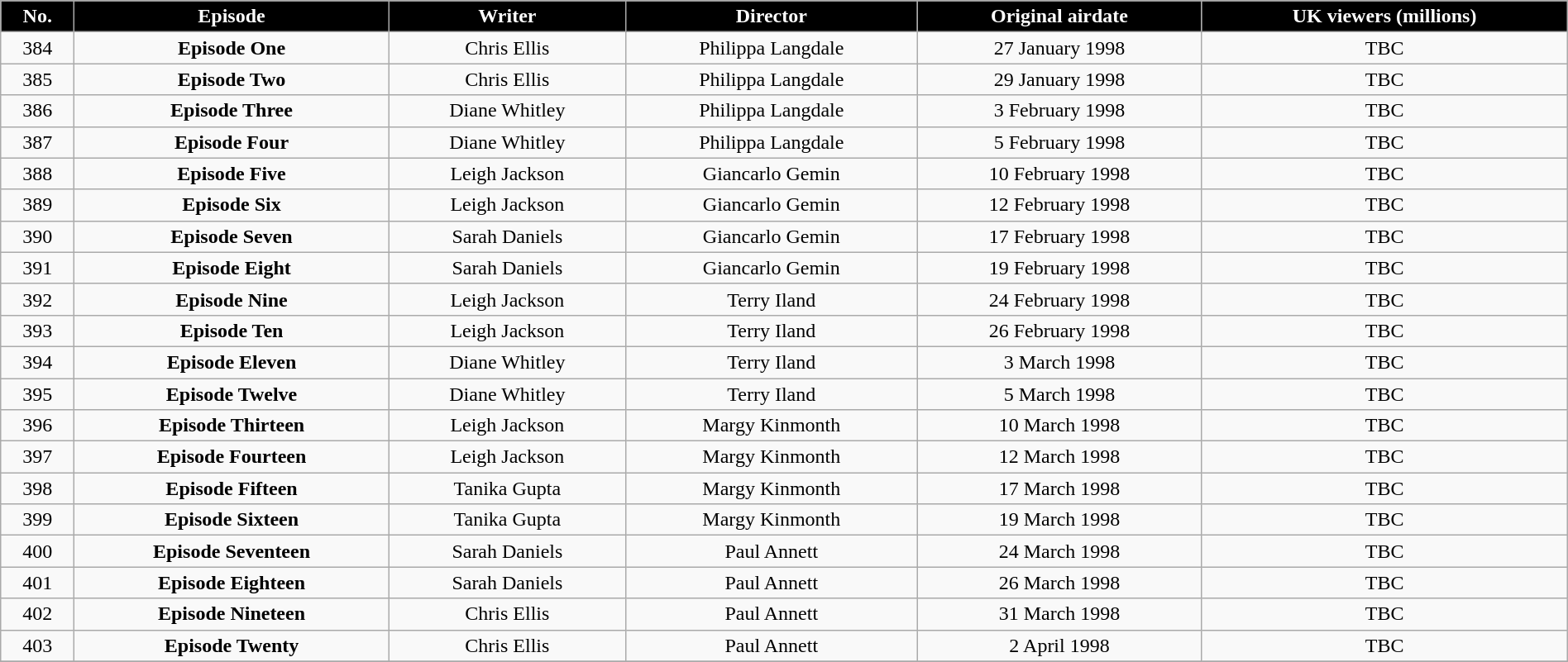<table class="wikitable" style="width:100%;">
<tr>
<th style="background: #000000; color:white">No.</th>
<th style="background: #000000; color:white">Episode</th>
<th style="background: #000000; color:white">Writer</th>
<th style="background: #000000; color:white">Director</th>
<th style="background: #000000; color:white">Original airdate</th>
<th style="background: #000000; color:white">UK viewers (millions)</th>
</tr>
<tr>
<td align="center">384</td>
<td align="center"><strong>Episode One</strong></td>
<td align="center">Chris Ellis</td>
<td align="center">Philippa Langdale</td>
<td align="center">27 January 1998</td>
<td align="center">TBC</td>
</tr>
<tr>
<td align="center">385</td>
<td align="center"><strong>Episode Two</strong></td>
<td align="center">Chris Ellis</td>
<td align="center">Philippa Langdale</td>
<td align="center">29 January 1998</td>
<td align="center">TBC</td>
</tr>
<tr>
<td align="center">386</td>
<td align="center"><strong>Episode Three</strong></td>
<td align="center">Diane Whitley</td>
<td align="center">Philippa Langdale</td>
<td align="center">3 February 1998</td>
<td align="center">TBC</td>
</tr>
<tr>
<td align="center">387</td>
<td align="center"><strong>Episode Four</strong></td>
<td align="center">Diane Whitley</td>
<td align="center">Philippa Langdale</td>
<td align="center">5 February 1998</td>
<td align="center">TBC</td>
</tr>
<tr>
<td align="center">388</td>
<td align="center"><strong>Episode Five</strong></td>
<td align="center">Leigh Jackson</td>
<td align="center">Giancarlo Gemin</td>
<td align="center">10 February 1998</td>
<td align="center">TBC</td>
</tr>
<tr>
<td align="center">389</td>
<td align="center"><strong>Episode Six</strong></td>
<td align="center">Leigh Jackson</td>
<td align="center">Giancarlo Gemin</td>
<td align="center">12 February 1998</td>
<td align="center">TBC</td>
</tr>
<tr>
<td align="center">390</td>
<td align="center"><strong>Episode Seven</strong></td>
<td align="center">Sarah Daniels</td>
<td align="center">Giancarlo Gemin</td>
<td align="center">17 February 1998</td>
<td align="center">TBC</td>
</tr>
<tr>
<td align="center">391</td>
<td align="center"><strong>Episode Eight</strong></td>
<td align="center">Sarah Daniels</td>
<td align="center">Giancarlo Gemin</td>
<td align="center">19 February 1998</td>
<td align="center">TBC</td>
</tr>
<tr>
<td align="center">392</td>
<td align="center"><strong>Episode Nine</strong></td>
<td align="center">Leigh Jackson</td>
<td align="center">Terry Iland</td>
<td align="center">24 February 1998</td>
<td align="center">TBC</td>
</tr>
<tr>
<td align="center">393</td>
<td align="center"><strong>Episode Ten</strong></td>
<td align="center">Leigh Jackson</td>
<td align="center">Terry Iland</td>
<td align="center">26 February 1998</td>
<td align="center">TBC</td>
</tr>
<tr>
<td align="center">394</td>
<td align="center"><strong>Episode Eleven</strong></td>
<td align="center">Diane Whitley</td>
<td align="center">Terry Iland</td>
<td align="center">3 March 1998</td>
<td align="center">TBC</td>
</tr>
<tr>
<td align="center">395</td>
<td align="center"><strong>Episode Twelve</strong></td>
<td align="center">Diane Whitley</td>
<td align="center">Terry Iland</td>
<td align="center">5 March 1998</td>
<td align="center">TBC</td>
</tr>
<tr>
<td align="center">396</td>
<td align="center"><strong>Episode Thirteen</strong></td>
<td align="center">Leigh Jackson</td>
<td align="center">Margy Kinmonth</td>
<td align="center">10 March 1998</td>
<td align="center">TBC</td>
</tr>
<tr>
<td align="center">397</td>
<td align="center"><strong>Episode Fourteen</strong></td>
<td align="center">Leigh Jackson</td>
<td align="center">Margy Kinmonth</td>
<td align="center">12 March 1998</td>
<td align="center">TBC</td>
</tr>
<tr>
<td align="center">398</td>
<td align="center"><strong>Episode Fifteen</strong></td>
<td align="center">Tanika Gupta</td>
<td align="center">Margy Kinmonth</td>
<td align="center">17 March 1998</td>
<td align="center">TBC</td>
</tr>
<tr>
<td align="center">399</td>
<td align="center"><strong>Episode Sixteen</strong></td>
<td align="center">Tanika Gupta</td>
<td align="center">Margy Kinmonth</td>
<td align="center">19 March 1998</td>
<td align="center">TBC</td>
</tr>
<tr>
<td align="center">400</td>
<td align="center"><strong>Episode Seventeen</strong></td>
<td align="center">Sarah Daniels</td>
<td align="center">Paul Annett</td>
<td align="center">24 March 1998</td>
<td align="center">TBC</td>
</tr>
<tr>
<td align="center">401</td>
<td align="center"><strong>Episode Eighteen</strong></td>
<td align="center">Sarah Daniels</td>
<td align="center">Paul Annett</td>
<td align="center">26 March 1998</td>
<td align="center">TBC</td>
</tr>
<tr>
<td align="center">402</td>
<td align="center"><strong>Episode Nineteen</strong></td>
<td align="center">Chris Ellis</td>
<td align="center">Paul Annett</td>
<td align="center">31 March 1998</td>
<td align="center">TBC</td>
</tr>
<tr>
<td align="center">403</td>
<td align="center"><strong>Episode Twenty</strong></td>
<td align="center">Chris Ellis</td>
<td align="center">Paul Annett</td>
<td align="center">2 April 1998</td>
<td align="center">TBC</td>
</tr>
<tr>
</tr>
</table>
